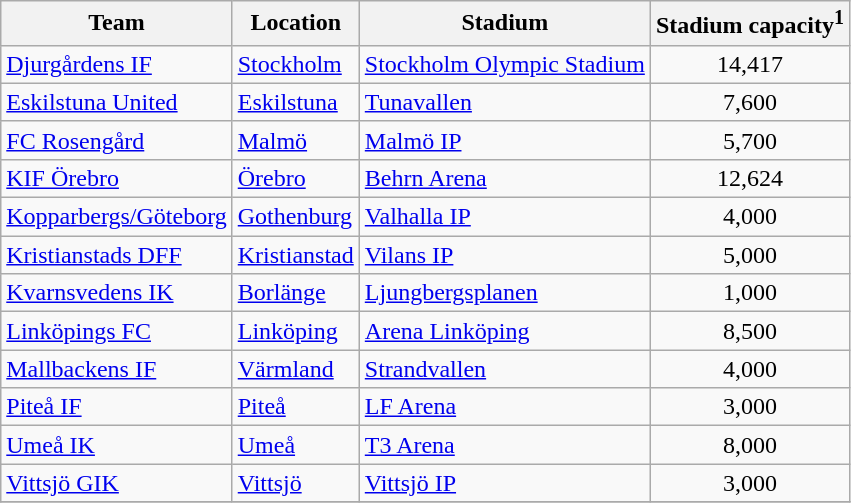<table class="wikitable sortable" style="text-align: left;">
<tr>
<th>Team</th>
<th>Location</th>
<th>Stadium</th>
<th>Stadium capacity<sup>1</sup></th>
</tr>
<tr>
<td><a href='#'>Djurgårdens IF</a></td>
<td><a href='#'>Stockholm</a></td>
<td><a href='#'>Stockholm Olympic Stadium</a></td>
<td align="center">14,417</td>
</tr>
<tr>
<td><a href='#'>Eskilstuna United</a></td>
<td><a href='#'>Eskilstuna</a></td>
<td><a href='#'>Tunavallen</a></td>
<td align="center">7,600</td>
</tr>
<tr>
<td><a href='#'>FC Rosengård</a></td>
<td><a href='#'>Malmö</a></td>
<td><a href='#'>Malmö IP</a></td>
<td align="center">5,700</td>
</tr>
<tr>
<td><a href='#'>KIF Örebro</a></td>
<td><a href='#'>Örebro</a></td>
<td><a href='#'>Behrn Arena</a></td>
<td align="center">12,624</td>
</tr>
<tr>
<td><a href='#'>Kopparbergs/Göteborg</a></td>
<td><a href='#'>Gothenburg</a></td>
<td><a href='#'>Valhalla IP</a></td>
<td align="center">4,000</td>
</tr>
<tr>
<td><a href='#'>Kristianstads DFF</a></td>
<td><a href='#'>Kristianstad</a></td>
<td><a href='#'>Vilans IP</a></td>
<td align="center">5,000</td>
</tr>
<tr>
<td><a href='#'>Kvarnsvedens IK</a></td>
<td><a href='#'>Borlänge</a></td>
<td><a href='#'>Ljungbergsplanen</a></td>
<td align="center">1,000</td>
</tr>
<tr>
<td><a href='#'>Linköpings FC</a></td>
<td><a href='#'>Linköping</a></td>
<td><a href='#'>Arena Linköping</a></td>
<td align="center">8,500</td>
</tr>
<tr>
<td><a href='#'>Mallbackens IF</a></td>
<td><a href='#'>Värmland</a></td>
<td><a href='#'>Strandvallen</a></td>
<td align="center">4,000</td>
</tr>
<tr>
<td><a href='#'>Piteå IF</a></td>
<td><a href='#'>Piteå</a></td>
<td><a href='#'>LF Arena</a></td>
<td align="center">3,000</td>
</tr>
<tr>
<td><a href='#'>Umeå IK</a></td>
<td><a href='#'>Umeå</a></td>
<td><a href='#'>T3 Arena</a></td>
<td align="center">8,000</td>
</tr>
<tr>
<td><a href='#'>Vittsjö GIK</a></td>
<td><a href='#'>Vittsjö</a></td>
<td><a href='#'>Vittsjö IP</a></td>
<td align="center">3,000</td>
</tr>
<tr>
</tr>
</table>
